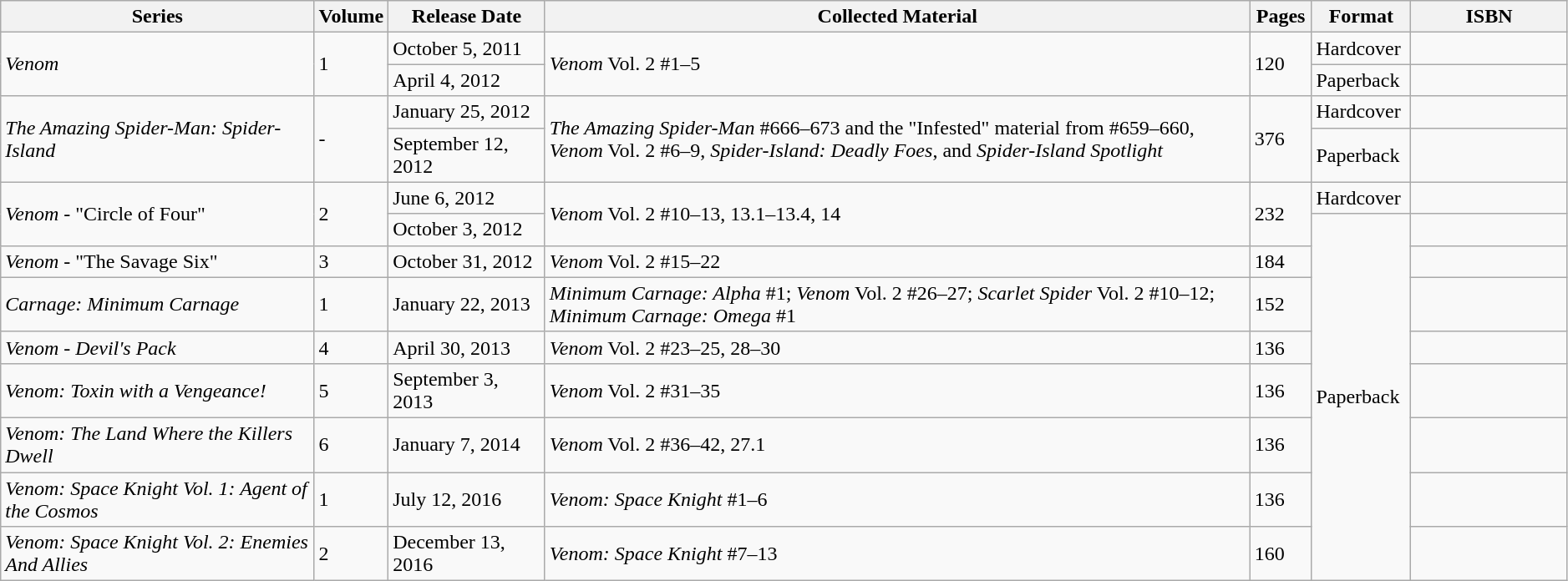<table class="wikitable" style="width:99%;">
<tr>
<th style="width:20%;">Series</th>
<th style="width:3%;">Volume</th>
<th style="width:10%;">Release Date</th>
<th style="width:45%;">Collected Material</th>
<th>Pages</th>
<th>Format</th>
<th style="width:10%;">ISBN</th>
</tr>
<tr>
<td rowspan="2"><em>Venom</em></td>
<td rowspan="2">1</td>
<td>October 5, 2011</td>
<td rowspan="2"><em>Venom</em> Vol. 2 #1–5</td>
<td rowspan="2">120</td>
<td>Hardcover</td>
<td></td>
</tr>
<tr>
<td>April 4, 2012</td>
<td>Paperback</td>
<td></td>
</tr>
<tr>
<td rowspan="2"><em>The Amazing Spider-Man: Spider-Island</em></td>
<td rowspan="2">-</td>
<td>January 25, 2012</td>
<td rowspan="2"><em>The Amazing Spider-Man</em> #666–673 and the "Infested" material from #659–660, <em>Venom</em> Vol. 2 #6–9, <em>Spider-Island: Deadly Foes</em>, and <em>Spider-Island Spotlight</em></td>
<td rowspan="2">376</td>
<td>Hardcover</td>
<td></td>
</tr>
<tr>
<td>September 12, 2012</td>
<td>Paperback</td>
<td></td>
</tr>
<tr>
<td rowspan="2"><em>Venom</em> - "Circle of Four"</td>
<td rowspan="2">2</td>
<td>June 6, 2012</td>
<td rowspan="2"><em>Venom</em> Vol. 2 #10–13, 13.1–13.4, 14</td>
<td rowspan="2">232</td>
<td>Hardcover</td>
<td></td>
</tr>
<tr>
<td>October 3, 2012</td>
<td rowspan="8">Paperback</td>
<td></td>
</tr>
<tr>
<td><em>Venom</em> - "The Savage Six"</td>
<td>3</td>
<td>October 31, 2012</td>
<td><em>Venom</em> Vol. 2 #15–22</td>
<td>184</td>
<td></td>
</tr>
<tr>
<td><em>Carnage: Minimum Carnage</em></td>
<td>1</td>
<td>January 22, 2013</td>
<td><em>Minimum Carnage: Alpha</em> #1; <em>Venom</em> Vol. 2 #26–27; <em>Scarlet Spider</em> Vol. 2 #10–12; <em>Minimum Carnage: Omega</em> #1</td>
<td>152</td>
<td></td>
</tr>
<tr>
<td><em>Venom - Devil's Pack</em></td>
<td>4</td>
<td>April 30, 2013</td>
<td><em>Venom</em> Vol. 2 #23–25, 28–30</td>
<td>136</td>
<td></td>
</tr>
<tr>
<td><em>Venom: Toxin with a Vengeance!</em></td>
<td>5</td>
<td>September 3, 2013</td>
<td><em>Venom</em> Vol. 2 #31–35</td>
<td>136</td>
<td></td>
</tr>
<tr>
<td><em>Venom: The Land Where the Killers Dwell</em></td>
<td>6</td>
<td>January 7, 2014</td>
<td><em>Venom</em> Vol. 2 #36–42, 27.1</td>
<td>136</td>
<td></td>
</tr>
<tr>
<td><em>Venom: Space Knight Vol. 1: Agent of the Cosmos</em></td>
<td>1</td>
<td>July 12, 2016</td>
<td><em>Venom: Space Knight</em> #1–6</td>
<td>136</td>
<td></td>
</tr>
<tr>
<td><em>Venom: Space Knight Vol. 2: Enemies And Allies</em></td>
<td>2</td>
<td>December 13, 2016</td>
<td><em>Venom: Space Knight</em> #7–13</td>
<td>160</td>
<td></td>
</tr>
</table>
